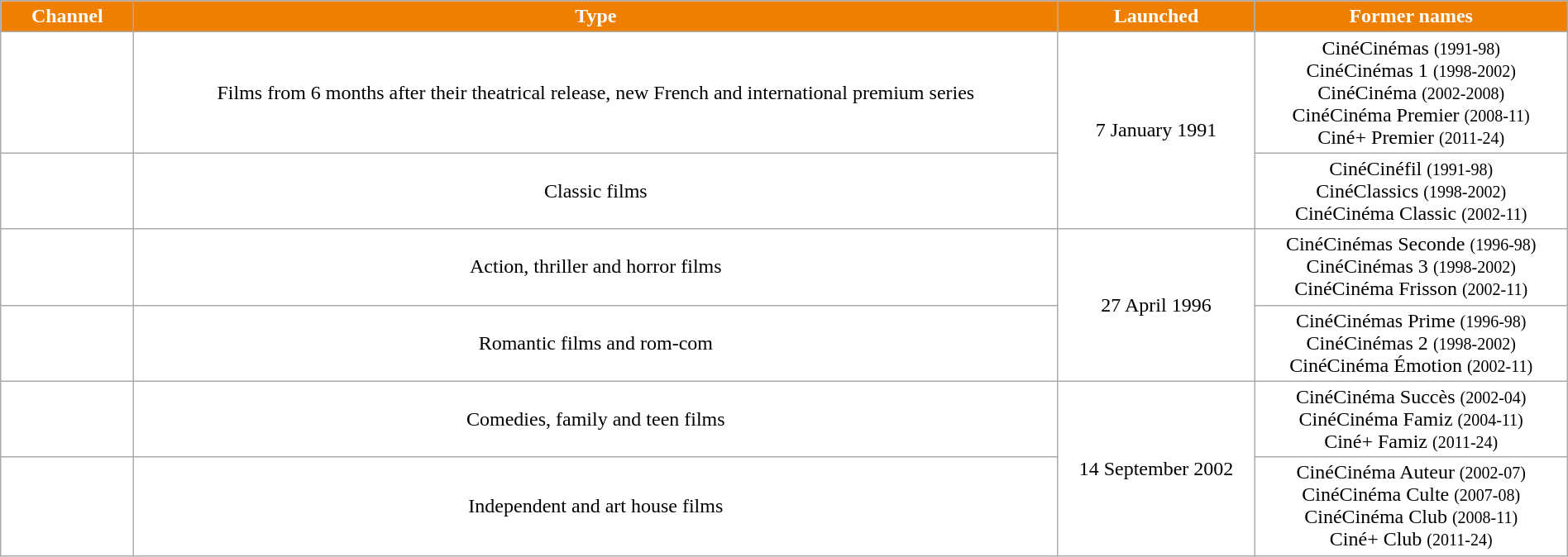<table class="wikitable" width="100%" style="background-color: #FFFFFF; text-align: center;">
<tr style="color:white;">
<th style="background-color: #EE7F01">Channel</th>
<th style="background-color: #EE7F01">Type</th>
<th style="background-color: #EE7F01">Launched</th>
<th style="background-color: #EE7F01">Former names</th>
</tr>
<tr>
<td width="100" align="center"></td>
<td>Films from 6 months after their theatrical release, new French and international premium series</td>
<td rowspan="2">7 January 1991</td>
<td>CinéCinémas <small>(1991-98)</small><br>CinéCinémas 1 <small>(1998-2002)</small><br>CinéCinéma <small>(2002-2008)</small><br>CinéCinéma Premier <small>(2008-11)</small><br>Ciné+ Premier <small>(2011-24)</small></td>
</tr>
<tr>
<td width="100" align="center"></td>
<td>Classic films</td>
<td>CinéCinéfil <small>(1991-98)</small><br>CinéClassics <small>(1998-2002)</small><br>CinéCinéma Classic <small>(2002-11)</small></td>
</tr>
<tr>
<td width="100" align="center"></td>
<td>Action, thriller and horror films</td>
<td rowspan="2">27 April 1996</td>
<td>CinéCinémas Seconde <small>(1996-98)</small><br>CinéCinémas 3 <small>(1998-2002)</small><br>CinéCinéma Frisson <small>(2002-11)</small></td>
</tr>
<tr>
<td width="100" align="center"></td>
<td>Romantic films and rom-com</td>
<td>CinéCinémas Prime <small>(1996-98)</small><br>CinéCinémas 2 <small>(1998-2002)</small><br>CinéCinéma Émotion <small>(2002-11)</small></td>
</tr>
<tr>
<td width="100" align="center"></td>
<td>Comedies, family and teen films</td>
<td rowspan="2">14 September 2002</td>
<td>CinéCinéma Succès <small>(2002-04)</small><br>CinéCinéma Famiz <small>(2004-11)</small><br>Ciné+ Famiz <small>(2011-24)</small></td>
</tr>
<tr>
<td width="100" align="center"></td>
<td>Independent and art house films</td>
<td>CinéCinéma Auteur <small>(2002-07)</small><br>CinéCinéma Culte <small>(2007-08)</small><br>CinéCinéma Club <small>(2008-11)</small><br>Ciné+ Club <small>(2011-24)</small></td>
</tr>
</table>
